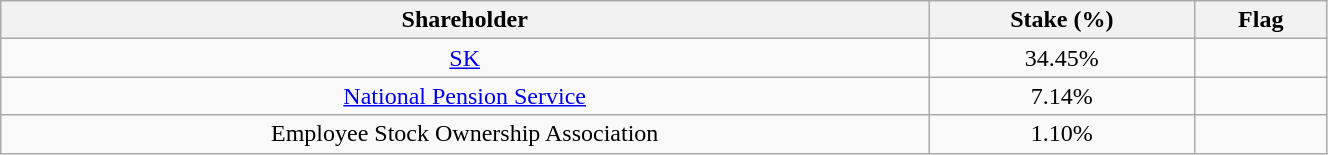<table class="wikitable" style="text-align:center; width:70%;">
<tr>
<th>Shareholder</th>
<th>Stake (%)</th>
<th>Flag</th>
</tr>
<tr>
<td><a href='#'>SK</a></td>
<td>34.45%</td>
<td></td>
</tr>
<tr>
<td><a href='#'>National Pension Service</a></td>
<td>7.14%</td>
<td></td>
</tr>
<tr>
<td>Employee Stock Ownership Association</td>
<td>1.10%</td>
<td></td>
</tr>
</table>
